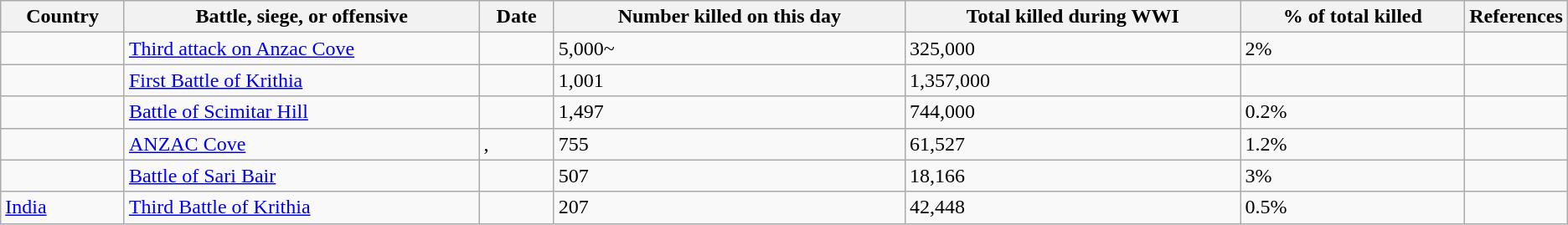<table class="wikitable sortable">
<tr>
<th>Country</th>
<th>Battle, siege, or offensive</th>
<th>Date</th>
<th data-sort-type="number">Number killed on this day</th>
<th data-sort-type="number">Total killed during WWI</th>
<th data-sort-type="number">% of total killed</th>
<th style="width:5%;" class="unsortable">References</th>
</tr>
<tr>
<td></td>
<td><a href='#'>Third attack on Anzac Cove</a></td>
<td></td>
<td>5,000~</td>
<td>325,000</td>
<td>2%</td>
<td></td>
</tr>
<tr>
<td></td>
<td><a href='#'>First Battle of Krithia</a></td>
<td></td>
<td>1,001</td>
<td>1,357,000</td>
<td></td>
<td></td>
</tr>
<tr>
<td></td>
<td><a href='#'>Battle of Scimitar Hill</a></td>
<td></td>
<td>1,497</td>
<td>744,000</td>
<td>0.2%</td>
<td></td>
</tr>
<tr>
<td></td>
<td><a href='#'>ANZAC Cove</a></td>
<td>, </td>
<td>755</td>
<td>61,527</td>
<td>1.2%</td>
<td></td>
</tr>
<tr>
<td></td>
<td><a href='#'>Battle of Sari Bair</a></td>
<td></td>
<td>507</td>
<td>18,166</td>
<td>3%</td>
<td></td>
</tr>
<tr>
<td> <a href='#'>India</a></td>
<td><a href='#'>Third Battle of Krithia</a></td>
<td></td>
<td>207</td>
<td>42,448</td>
<td>0.5%</td>
<td></td>
</tr>
</table>
